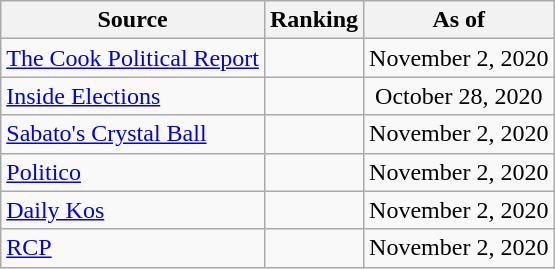<table class="wikitable" style="text-align:center">
<tr>
<th>Source</th>
<th>Ranking</th>
<th>As of</th>
</tr>
<tr>
<td align=left><a href='#'>The Cook Political Report</a></td>
<td></td>
<td>November 2, 2020</td>
</tr>
<tr>
<td align=left><a href='#'>Inside Elections</a></td>
<td></td>
<td>October 28, 2020</td>
</tr>
<tr>
<td align=left><a href='#'>Sabato's Crystal Ball</a></td>
<td></td>
<td>November 2, 2020</td>
</tr>
<tr>
<td align="left"><a href='#'>Politico</a></td>
<td></td>
<td>November 2, 2020</td>
</tr>
<tr>
<td align="left"><a href='#'>Daily Kos</a></td>
<td></td>
<td>November 2, 2020</td>
</tr>
<tr>
<td align="left"><a href='#'>RCP</a></td>
<td></td>
<td>November 2, 2020</td>
</tr>
</table>
